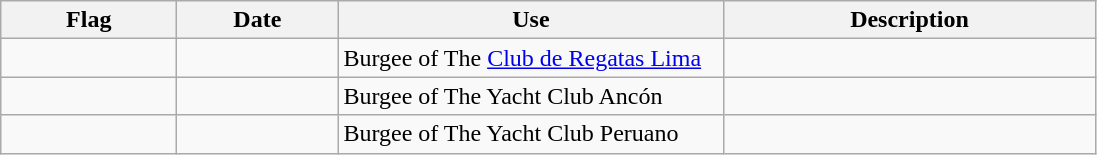<table class="wikitable">
<tr>
<th width="110">Flag</th>
<th width="100">Date</th>
<th width="250">Use</th>
<th width="240">Description</th>
</tr>
<tr>
<td></td>
<td></td>
<td>Burgee of The <a href='#'>Club de Regatas Lima</a></td>
<td></td>
</tr>
<tr>
<td></td>
<td></td>
<td>Burgee of The Yacht Club Ancón</td>
<td></td>
</tr>
<tr>
<td></td>
<td></td>
<td>Burgee of The Yacht Club Peruano</td>
<td></td>
</tr>
</table>
